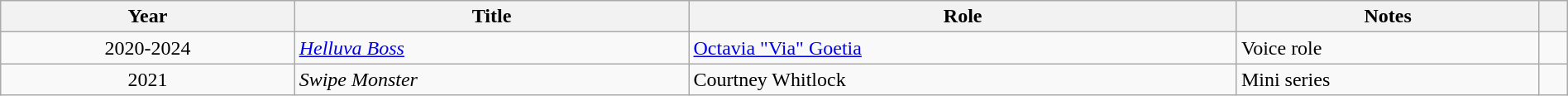<table class="wikitable sortable" style="width:100%">
<tr>
<th>Year</th>
<th>Title</th>
<th>Role</th>
<th>Notes</th>
<th></th>
</tr>
<tr>
<td align="center">2020-2024</td>
<td><em><a href='#'>Helluva Boss</a></em></td>
<td><a href='#'>Octavia "Via" Goetia</a></td>
<td>Voice role</td>
<td></td>
</tr>
<tr>
<td align="center">2021</td>
<td><em>Swipe Monster</em></td>
<td>Courtney Whitlock</td>
<td>Mini series</td>
<td></td>
</tr>
</table>
